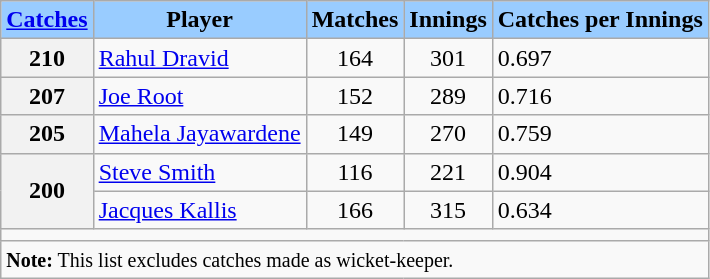<table class="wikitable">
<tr style="background:#9cf;">
<td style="text-align:center;"><strong><a href='#'>Catches</a></strong></td>
<td style="text-align:center;"><strong>Player</strong></td>
<td style="text-align:center;"><strong>Matches</strong></td>
<td style="text-align:center;"><strong>Innings</strong></td>
<td style="text-align:center;"><strong>Catches per Innings</strong></td>
</tr>
<tr>
<th>210</th>
<td> <a href='#'>Rahul Dravid</a></td>
<td style="text-align:center;">164</td>
<td style="text-align:center;">301</td>
<td>0.697</td>
</tr>
<tr>
<th>207</th>
<td> <a href='#'>Joe Root</a> </td>
<td style="text-align:center;">152</td>
<td style="text-align:center;">289</td>
<td>0.716</td>
</tr>
<tr>
<th>205</th>
<td> <a href='#'>Mahela Jayawardene</a></td>
<td style="text-align:center;">149</td>
<td style="text-align:center;">270</td>
<td>0.759</td>
</tr>
<tr>
<th rowspan=2>200</th>
<td> <a href='#'>Steve Smith</a> </td>
<td style="text-align:center;">116</td>
<td style="text-align:center;">221</td>
<td>0.904</td>
</tr>
<tr>
<td> <a href='#'>Jacques Kallis</a></td>
<td style="text-align:center;">166</td>
<td style="text-align:center;">315</td>
<td>0.634</td>
</tr>
<tr class=sortbottom>
<td colspan=5></td>
</tr>
<tr>
<td colspan=5><small><strong>Note:</strong> This list excludes catches made as wicket-keeper.</small></td>
</tr>
</table>
